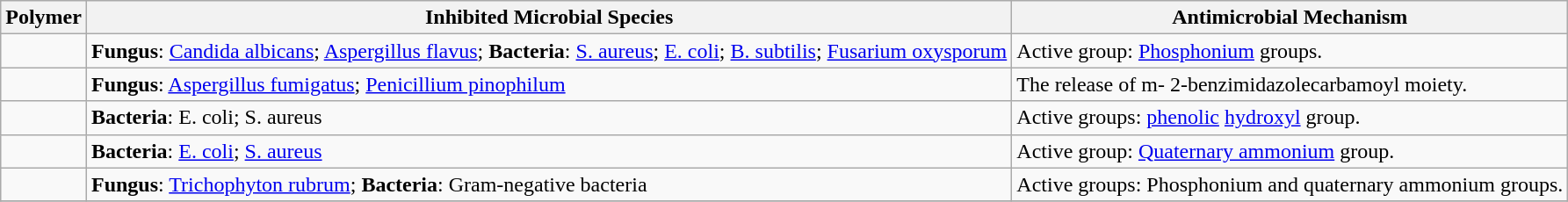<table class="wikitable" style= text aligned center>
<tr>
<th>Polymer</th>
<th>Inhibited Microbial Species</th>
<th>Antimicrobial Mechanism</th>
</tr>
<tr>
<td></td>
<td><strong>Fungus</strong>:  <a href='#'>Candida albicans</a>; <a href='#'>Aspergillus flavus</a>;      <strong>Bacteria</strong>: <a href='#'>S. aureus</a>; <a href='#'>E. coli</a>; <a href='#'>B. subtilis</a>; <a href='#'>Fusarium oxysporum</a></td>
<td>Active group: <a href='#'>Phosphonium</a> groups.</td>
</tr>
<tr>
<td></td>
<td><strong>Fungus</strong>: <a href='#'>Aspergillus fumigatus</a>; <a href='#'>Penicillium pinophilum</a></td>
<td>The release of m- 2-benzimidazolecarbamoyl moiety.</td>
</tr>
<tr>
<td></td>
<td><strong>Bacteria</strong>: E. coli; S. aureus</td>
<td>Active groups: <a href='#'>phenolic</a> <a href='#'>hydroxyl</a> group.</td>
</tr>
<tr>
<td></td>
<td><strong>Bacteria</strong>: <a href='#'>E. coli</a>; <a href='#'>S. aureus</a></td>
<td>Active group: <a href='#'>Quaternary ammonium</a> group.</td>
</tr>
<tr>
<td></td>
<td><strong>Fungus</strong>:  <a href='#'>Trichophyton rubrum</a>; <strong>Bacteria</strong>: Gram-negative bacteria</td>
<td>Active groups: Phosphonium and quaternary ammonium groups.</td>
</tr>
<tr>
</tr>
</table>
